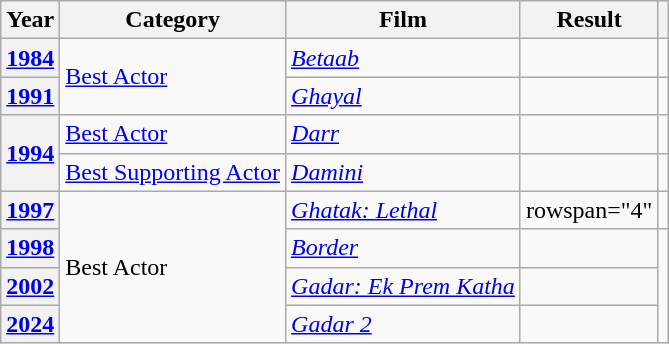<table Class="wikitable">
<tr>
<th>Year</th>
<th>Category</th>
<th>Film</th>
<th>Result</th>
<th></th>
</tr>
<tr>
<th><a href='#'>1984</a></th>
<td rowspan="2"><a href='#'>Best Actor</a></td>
<td><em><a href='#'>Betaab</a></em></td>
<td></td>
<td></td>
</tr>
<tr>
<th><a href='#'>1991</a></th>
<td><em><a href='#'>Ghayal</a></em></td>
<td></td>
<td></td>
</tr>
<tr>
<th rowspan="2"><a href='#'>1994</a></th>
<td><a href='#'>Best Actor</a></td>
<td><em><a href='#'>Darr</a></em></td>
<td></td>
<td></td>
</tr>
<tr>
<td><a href='#'>Best Supporting Actor</a></td>
<td><em><a href='#'>Damini</a></em></td>
<td></td>
<td></td>
</tr>
<tr>
<th><a href='#'>1997</a></th>
<td rowspan="4">Best Actor</td>
<td><em><a href='#'>Ghatak: Lethal</a></em></td>
<td>rowspan="4" </td>
<td></td>
</tr>
<tr>
<th><a href='#'>1998</a></th>
<td><em><a href='#'>Border</a></em></td>
<td></td>
</tr>
<tr>
<th><a href='#'>2002</a></th>
<td><em><a href='#'>Gadar: Ek Prem Katha</a></em></td>
<td></td>
</tr>
<tr>
<th><a href='#'>2024</a></th>
<td><em><a href='#'>Gadar 2</a></em></td>
<td></td>
</tr>
</table>
